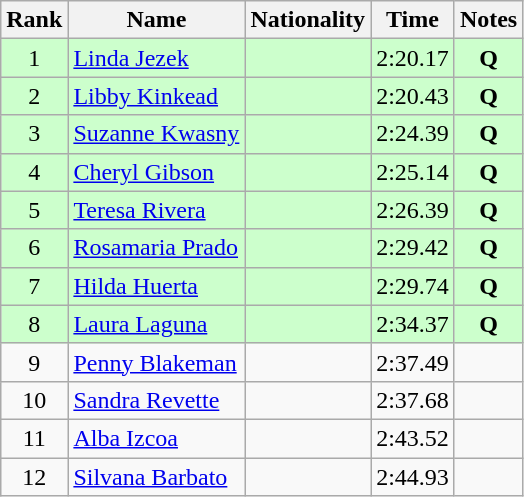<table class="wikitable sortable" style="text-align:center">
<tr>
<th>Rank</th>
<th>Name</th>
<th>Nationality</th>
<th>Time</th>
<th>Notes</th>
</tr>
<tr bgcolor=ccffcc>
<td>1</td>
<td align=left><a href='#'>Linda Jezek</a></td>
<td align=left></td>
<td>2:20.17</td>
<td><strong>Q</strong></td>
</tr>
<tr bgcolor=ccffcc>
<td>2</td>
<td align=left><a href='#'>Libby Kinkead</a></td>
<td align=left></td>
<td>2:20.43</td>
<td><strong>Q</strong></td>
</tr>
<tr bgcolor=ccffcc>
<td>3</td>
<td align=left><a href='#'>Suzanne Kwasny</a></td>
<td align=left></td>
<td>2:24.39</td>
<td><strong>Q</strong></td>
</tr>
<tr bgcolor=ccffcc>
<td>4</td>
<td align=left><a href='#'>Cheryl Gibson</a></td>
<td align=left></td>
<td>2:25.14</td>
<td><strong>Q</strong></td>
</tr>
<tr bgcolor=ccffcc>
<td>5</td>
<td align=left><a href='#'>Teresa Rivera</a></td>
<td align=left></td>
<td>2:26.39</td>
<td><strong>Q</strong></td>
</tr>
<tr bgcolor=ccffcc>
<td>6</td>
<td align=left><a href='#'>Rosamaria Prado</a></td>
<td align=left></td>
<td>2:29.42</td>
<td><strong>Q</strong></td>
</tr>
<tr bgcolor=ccffcc>
<td>7</td>
<td align=left><a href='#'>Hilda Huerta</a></td>
<td align=left></td>
<td>2:29.74</td>
<td><strong>Q</strong></td>
</tr>
<tr bgcolor=ccffcc>
<td>8</td>
<td align=left><a href='#'>Laura Laguna</a></td>
<td align=left></td>
<td>2:34.37</td>
<td><strong>Q</strong></td>
</tr>
<tr>
<td>9</td>
<td align=left><a href='#'>Penny Blakeman</a></td>
<td align=left></td>
<td>2:37.49</td>
<td></td>
</tr>
<tr>
<td>10</td>
<td align=left><a href='#'>Sandra Revette</a></td>
<td align=left></td>
<td>2:37.68</td>
<td></td>
</tr>
<tr>
<td>11</td>
<td align=left><a href='#'>Alba Izcoa</a></td>
<td align=left></td>
<td>2:43.52</td>
<td></td>
</tr>
<tr>
<td>12</td>
<td align=left><a href='#'>Silvana Barbato</a></td>
<td align=left></td>
<td>2:44.93</td>
<td></td>
</tr>
</table>
